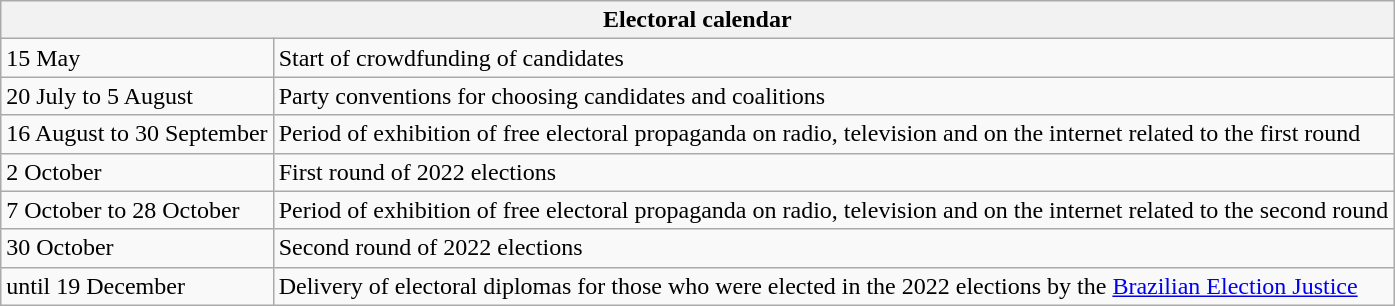<table class="wikitable">
<tr>
<th colspan="2">Electoral calendar</th>
</tr>
<tr>
<td>15 May</td>
<td>Start of crowdfunding of candidates</td>
</tr>
<tr>
<td>20 July to 5 August</td>
<td>Party conventions for choosing candidates and coalitions</td>
</tr>
<tr>
<td>16 August to 30 September</td>
<td>Period of exhibition of free electoral propaganda on radio, television and on the internet related to the first round</td>
</tr>
<tr>
<td>2 October</td>
<td>First round of 2022 elections</td>
</tr>
<tr>
<td>7 October to 28 October</td>
<td>Period of exhibition of free electoral propaganda on radio, television and on the internet related to the second round</td>
</tr>
<tr>
<td>30 October</td>
<td>Second round of 2022 elections</td>
</tr>
<tr>
<td>until 19 December</td>
<td>Delivery of electoral diplomas for those who were elected in the 2022 elections by the <a href='#'>Brazilian Election Justice</a></td>
</tr>
</table>
